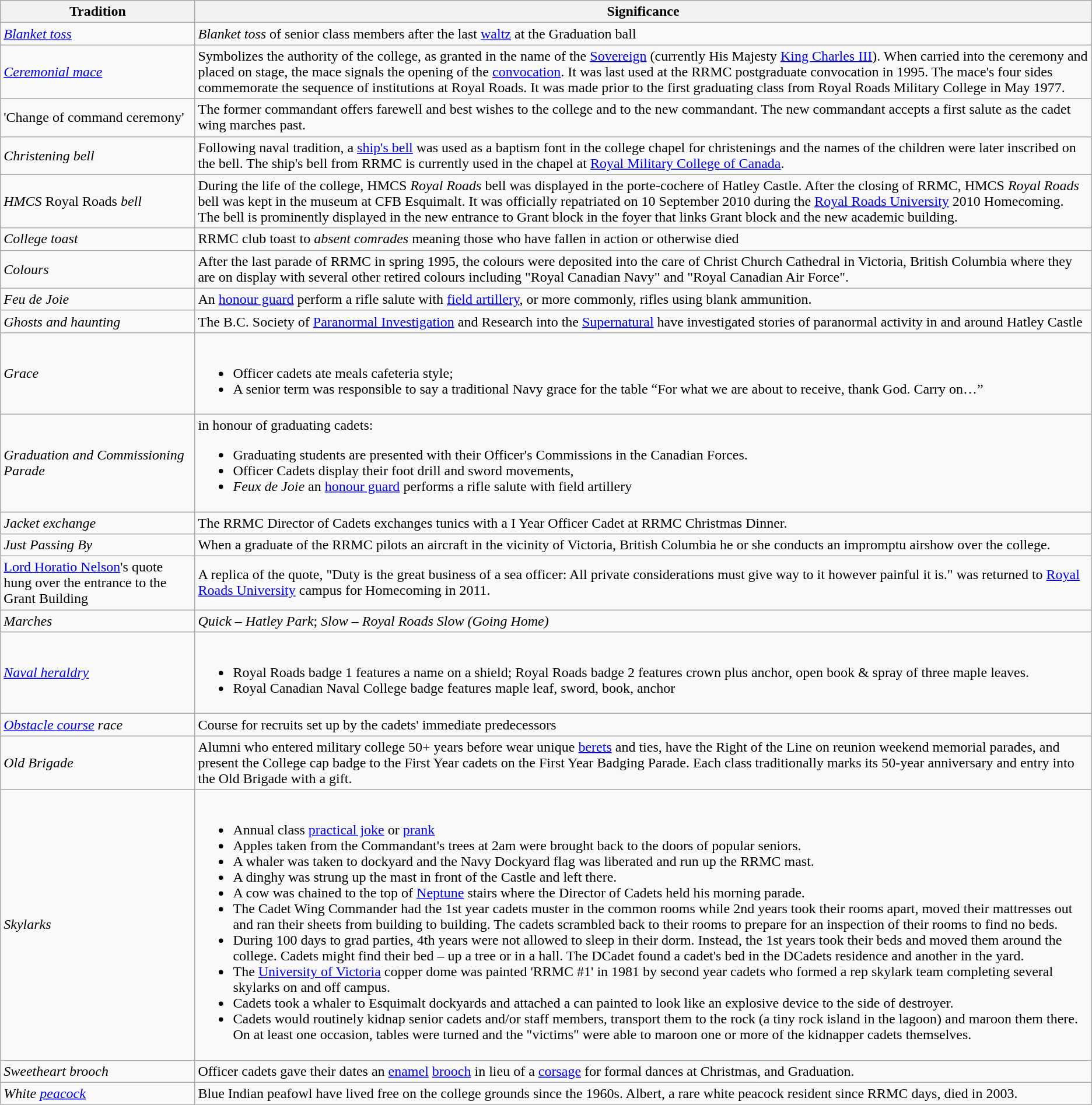<table class="wikitable">
<tr>
<th>Tradition</th>
<th>Significance</th>
</tr>
<tr>
<td><em><a href='#'>Blanket toss</a></em></td>
<td><em>Blanket toss</em> of senior class members after the last <a href='#'>waltz</a> at the Graduation ball</td>
</tr>
<tr>
<td><em><a href='#'>Ceremonial mace</a></em></td>
<td>Symbolizes the authority of the college, as granted in the name of the <a href='#'>Sovereign</a> (currently His Majesty <a href='#'>King Charles III</a>). When carried into the ceremony and placed on stage, the mace signals the opening of the <a href='#'>convocation</a>. It was last used at the RRMC postgraduate convocation in 1995. The mace's four sides commemorate the sequence of institutions at Royal Roads. It was made prior to the first graduating class from Royal Roads Military College in May 1977.</td>
</tr>
<tr>
<td>'Change of command ceremony'</td>
<td>The former commandant offers farewell and best wishes to the college and to the new commandant. The new commandant accepts a first salute as the cadet wing marches past.</td>
</tr>
<tr>
<td><em>Christening bell</em></td>
<td>Following naval tradition, a <a href='#'>ship's bell</a> was used as a baptism font in the college chapel for christenings and the names of the children were later inscribed on the bell. The ship's bell from RRMC is currently used in the chapel at <a href='#'>Royal Military College of Canada</a>.</td>
</tr>
<tr>
<td><em>HMCS </em>Royal Roads<em> bell</em></td>
<td>During the life of the college, HMCS <em>Royal Roads</em> bell was displayed in the porte-cochere of Hatley Castle. After the closing of RRMC, HMCS <em>Royal Roads</em> bell was kept in the museum at CFB Esquimalt. It was officially repatriated on 10 September 2010 during the <a href='#'>Royal Roads University</a> 2010 Homecoming. The bell is prominently displayed in the new entrance to Grant block in the foyer that links Grant block and the new academic building.</td>
</tr>
<tr>
<td><em>College toast</em></td>
<td>RRMC club toast to <em>absent comrades</em> meaning those who have fallen in action or otherwise died</td>
</tr>
<tr>
<td><em>Colours</em></td>
<td>After the last parade of RRMC in spring 1995, the colours were deposited into the care of Christ Church Cathedral in Victoria, British Columbia where they are on display with several other retired colours including "Royal Canadian Navy" and "Royal Canadian Air Force".</td>
</tr>
<tr>
<td><em>Feu de Joie</em></td>
<td>An <a href='#'>honour guard</a> perform a rifle salute with <a href='#'>field artillery</a>, or more commonly, rifles using blank ammunition.</td>
</tr>
<tr>
<td><em>Ghosts and haunting</em></td>
<td>The B.C. Society of <a href='#'>Paranormal Investigation</a> and Research into the <a href='#'>Supernatural</a> have investigated stories of paranormal activity in and around Hatley Castle</td>
</tr>
<tr>
<td><em>Grace</em></td>
<td><br><ul><li>Officer cadets ate meals cafeteria style;</li><li>A senior term was responsible to say a traditional Navy grace for the table “For what we are about to receive, thank God. Carry on…”</li></ul></td>
</tr>
<tr>
<td><em>Graduation and Commissioning Parade</em></td>
<td>in honour of graduating cadets:<br><ul><li>Graduating students are presented with their Officer's Commissions in the Canadian Forces.</li><li>Officer Cadets display their foot drill and sword movements,</li><li><em>Feux de Joie</em> an <a href='#'>honour guard</a> performs a rifle salute with field artillery</li></ul></td>
</tr>
<tr>
<td><em>Jacket exchange</em></td>
<td>The RRMC Director of Cadets exchanges tunics with a I Year Officer Cadet at RRMC Christmas Dinner.</td>
</tr>
<tr>
<td><em>Just Passing By</em></td>
<td>When a graduate of the RRMC pilots an aircraft in the vicinity of Victoria, British Columbia he or she conducts an impromptu airshow over the college.</td>
</tr>
<tr>
<td><a href='#'>Lord Horatio Nelson</a>'s quote hung over the entrance to the Grant Building</td>
<td>A replica of the quote, "Duty is the great business of a sea officer: All private considerations must give way to it however painful it is." was returned to <a href='#'>Royal Roads University</a> campus for Homecoming in 2011.</td>
</tr>
<tr>
<td><em>Marches</em></td>
<td><em>Quick – Hatley Park</em>; <em>Slow – Royal Roads Slow (Going Home)</em></td>
</tr>
<tr>
<td><em><a href='#'>Naval heraldry</a></em></td>
<td><br><ul><li>Royal Roads badge 1 features a name on a shield; Royal Roads badge 2 features crown plus anchor, open book & spray of three maple leaves.</li><li>Royal Canadian Naval College badge features maple leaf, sword, book, anchor</li></ul></td>
</tr>
<tr>
<td><em><a href='#'>Obstacle course</a> race</em></td>
<td>Course for recruits set up by the cadets' immediate predecessors</td>
</tr>
<tr>
<td><em>Old Brigade</em></td>
<td>Alumni who entered military college 50+ years before wear unique <a href='#'>berets</a> and ties, have the Right of the Line on reunion weekend memorial parades, and present the College cap badge to the First Year cadets on the First Year Badging Parade. Each class traditionally marks its 50-year anniversary and entry into the Old Brigade with a gift.</td>
</tr>
<tr>
<td><em>Skylarks</em></td>
<td><br><ul><li>Annual class <a href='#'>practical joke</a> or <a href='#'>prank</a></li><li>Apples taken from the Commandant's trees at 2am were brought back to the doors of popular seniors.</li><li>A whaler was taken to dockyard and the Navy Dockyard flag was liberated and run up the RRMC mast.</li><li>A dinghy was strung up the mast in front of the Castle and left there.</li><li>A cow was chained to the top of <a href='#'>Neptune</a> stairs where the Director of Cadets held his morning parade.</li><li>The Cadet Wing Commander had the 1st year cadets muster in the common rooms while 2nd years took their rooms apart, moved their mattresses out and ran their sheets from building to building. The cadets scrambled back to their rooms to prepare for an inspection of their rooms to find no beds.</li><li>During 100 days to grad parties, 4th years were not allowed to sleep in their dorm. Instead, the 1st years took their beds and moved them around the college. Cadets might find their bed – up a tree or in a hall. The DCadet found a cadet's bed in the DCadets residence and another in the yard.</li><li>The <a href='#'>University of Victoria</a> copper dome was painted 'RRMC #1' in 1981 by second year cadets who formed a rep skylark team completing several skylarks on and off campus.</li><li>Cadets took a whaler to Esquimalt dockyards and attached a can painted to look like an explosive device to the side of destroyer.</li><li>Cadets would routinely kidnap senior cadets and/or staff members, transport them to the rock (a tiny rock island in the lagoon) and maroon them there. On at least one occasion, tables were turned and the "victims" were able to maroon one or more of the kidnapper cadets themselves.</li></ul></td>
</tr>
<tr>
<td><em>Sweetheart brooch</em></td>
<td>Officer cadets gave their dates an <a href='#'>enamel</a> <a href='#'>brooch</a> in lieu of a <a href='#'>corsage</a> for formal dances at Christmas, and Graduation.</td>
</tr>
<tr>
<td><em>White <a href='#'>peacock</a></em></td>
<td>Blue Indian peafowl have lived free on the college grounds since the 1960s. Albert, a rare white peacock resident since RRMC days, died in 2003.</td>
</tr>
</table>
